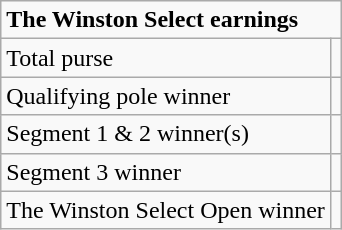<table class="wikitable">
<tr>
<td colspan="2"><strong>The Winston Select earnings</strong></td>
</tr>
<tr>
<td>Total purse</td>
<td></td>
</tr>
<tr>
<td>Qualifying pole winner</td>
<td></td>
</tr>
<tr>
<td>Segment 1 & 2 winner(s)</td>
<td></td>
</tr>
<tr>
<td>Segment 3 winner</td>
<td></td>
</tr>
<tr>
<td>The Winston Select Open winner</td>
<td></td>
</tr>
</table>
